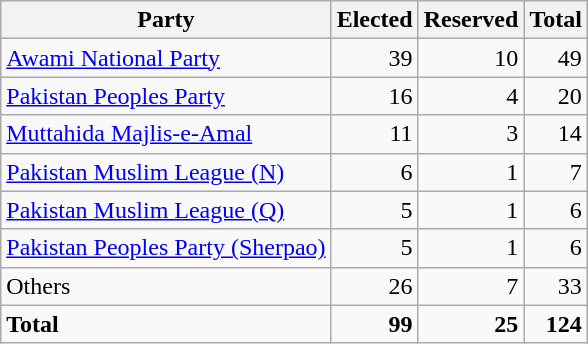<table class="wikitable sortable" style="text-align:left">
<tr>
<th>Party</th>
<th>Elected</th>
<th>Reserved</th>
<th>Total</th>
</tr>
<tr>
<td><a href='#'>Awami National Party</a></td>
<td align=right>39</td>
<td align=right>10</td>
<td align=right>49</td>
</tr>
<tr>
<td><a href='#'>Pakistan Peoples Party</a></td>
<td align=right>16</td>
<td align=right>4</td>
<td align=right>20</td>
</tr>
<tr>
<td><a href='#'>Muttahida Majlis-e-Amal</a></td>
<td align=right>11</td>
<td align=right>3</td>
<td align=right>14</td>
</tr>
<tr>
<td><a href='#'>Pakistan Muslim League (N)</a></td>
<td align=right>6</td>
<td align=right>1</td>
<td align=right>7</td>
</tr>
<tr>
<td><a href='#'>Pakistan Muslim League (Q)</a></td>
<td align=right>5</td>
<td align=right>1</td>
<td align=right>6</td>
</tr>
<tr>
<td><a href='#'>Pakistan Peoples Party (Sherpao)</a></td>
<td align=right>5</td>
<td align=right>1</td>
<td align=right>6</td>
</tr>
<tr>
<td>Others</td>
<td align=right>26</td>
<td align=right>7</td>
<td align=right>33</td>
</tr>
<tr>
<td><strong>Total</strong></td>
<td align=right><strong>99</strong></td>
<td align=right><strong>25</strong></td>
<td align=right><strong>124</strong></td>
</tr>
</table>
